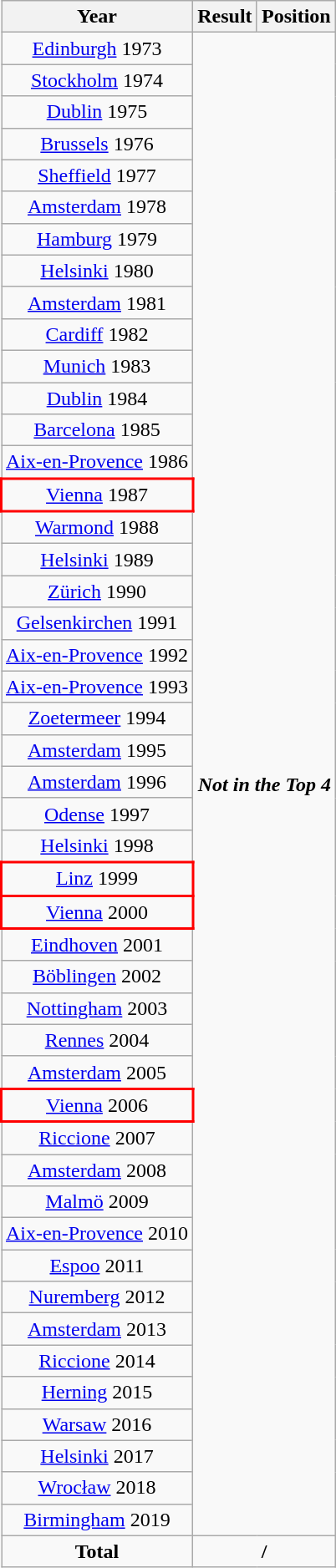<table class="wikitable" style="text-align: center;">
<tr>
<th>Year</th>
<th>Result</th>
<th>Position</th>
</tr>
<tr>
<td> <a href='#'>Edinburgh</a> 1973</td>
<td rowspan="47" colspan="2" align="center"><strong><em>Not in the Top 4</em></strong></td>
</tr>
<tr>
<td> <a href='#'>Stockholm</a> 1974</td>
</tr>
<tr>
<td> <a href='#'>Dublin</a> 1975</td>
</tr>
<tr>
<td> <a href='#'>Brussels</a> 1976</td>
</tr>
<tr>
<td> <a href='#'>Sheffield</a> 1977</td>
</tr>
<tr>
<td> <a href='#'>Amsterdam</a> 1978</td>
</tr>
<tr>
<td> <a href='#'>Hamburg</a> 1979</td>
</tr>
<tr>
<td> <a href='#'>Helsinki</a> 1980</td>
</tr>
<tr>
<td> <a href='#'>Amsterdam</a> 1981</td>
</tr>
<tr>
<td> <a href='#'>Cardiff</a> 1982</td>
</tr>
<tr>
<td> <a href='#'>Munich</a> 1983</td>
</tr>
<tr>
<td> <a href='#'>Dublin</a> 1984</td>
</tr>
<tr>
<td> <a href='#'>Barcelona</a> 1985</td>
</tr>
<tr>
<td> <a href='#'>Aix-en-Provence</a> 1986</td>
</tr>
<tr>
<td style="border: 2px solid red"> <a href='#'>Vienna</a> 1987</td>
</tr>
<tr>
<td> <a href='#'>Warmond</a> 1988</td>
</tr>
<tr>
<td> <a href='#'>Helsinki</a> 1989</td>
</tr>
<tr>
<td> <a href='#'>Zürich</a> 1990</td>
</tr>
<tr>
<td> <a href='#'>Gelsenkirchen</a> 1991</td>
</tr>
<tr>
<td> <a href='#'>Aix-en-Provence</a> 1992</td>
</tr>
<tr>
<td> <a href='#'>Aix-en-Provence</a> 1993</td>
</tr>
<tr>
<td> <a href='#'>Zoetermeer</a> 1994</td>
</tr>
<tr>
<td> <a href='#'>Amsterdam</a> 1995</td>
</tr>
<tr>
<td> <a href='#'>Amsterdam</a> 1996</td>
</tr>
<tr>
<td> <a href='#'>Odense</a> 1997</td>
</tr>
<tr>
<td> <a href='#'>Helsinki</a> 1998</td>
</tr>
<tr>
<td style="border: 2px solid red"> <a href='#'>Linz</a> 1999</td>
</tr>
<tr>
<td style="border: 2px solid red"> <a href='#'>Vienna</a> 2000</td>
</tr>
<tr>
<td> <a href='#'>Eindhoven</a> 2001</td>
</tr>
<tr>
<td> <a href='#'>Böblingen</a> 2002</td>
</tr>
<tr>
<td> <a href='#'>Nottingham</a> 2003</td>
</tr>
<tr>
<td> <a href='#'>Rennes</a> 2004</td>
</tr>
<tr>
<td> <a href='#'>Amsterdam</a> 2005</td>
</tr>
<tr>
<td style="border: 2px solid red"> <a href='#'>Vienna</a> 2006</td>
</tr>
<tr>
<td> <a href='#'>Riccione</a> 2007</td>
</tr>
<tr>
<td> <a href='#'>Amsterdam</a> 2008</td>
</tr>
<tr>
<td> <a href='#'>Malmö</a> 2009</td>
</tr>
<tr>
<td> <a href='#'>Aix-en-Provence</a> 2010</td>
</tr>
<tr>
<td> <a href='#'>Espoo</a> 2011</td>
</tr>
<tr>
<td> <a href='#'>Nuremberg</a> 2012</td>
</tr>
<tr>
<td> <a href='#'>Amsterdam</a> 2013</td>
</tr>
<tr>
<td> <a href='#'>Riccione</a> 2014</td>
</tr>
<tr>
<td> <a href='#'>Herning</a> 2015</td>
</tr>
<tr>
<td> <a href='#'>Warsaw</a> 2016</td>
</tr>
<tr>
<td> <a href='#'>Helsinki</a> 2017</td>
</tr>
<tr>
<td> <a href='#'>Wrocław</a> 2018</td>
</tr>
<tr>
<td> <a href='#'>Birmingham</a> 2019</td>
</tr>
<tr>
<td><strong>Total</strong></td>
<td rowspan="1" colspan="2" align="center"><strong>/</strong></td>
</tr>
</table>
